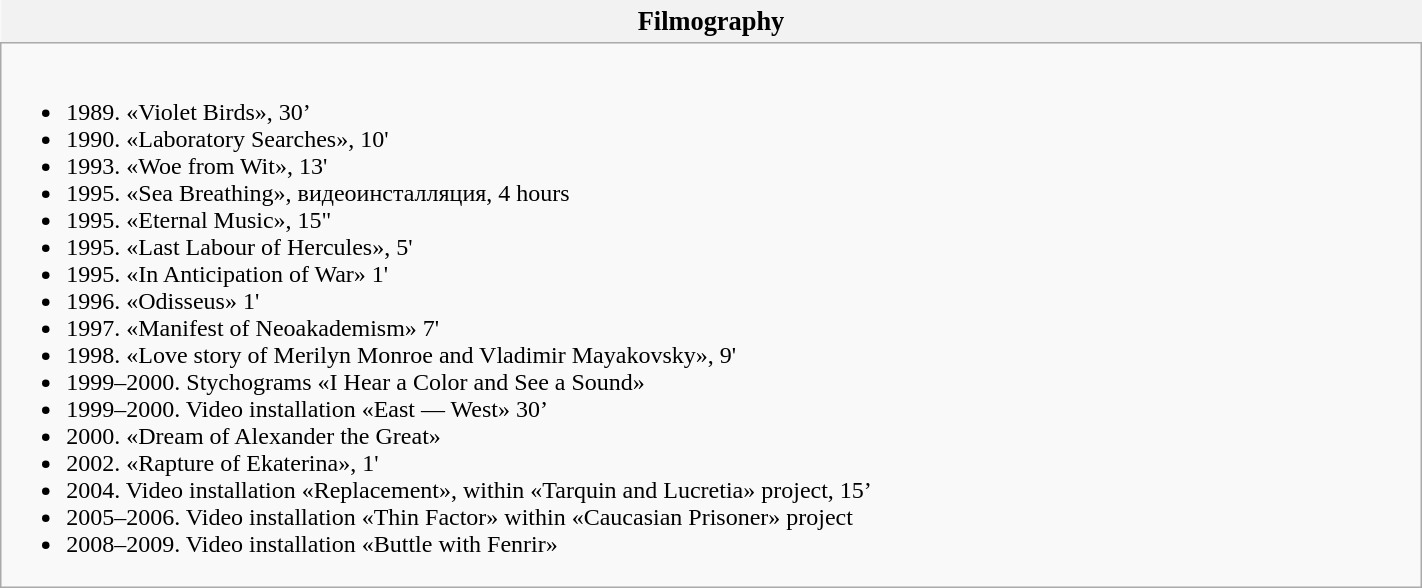<table class="wikitable collapsible collapsed" style="width:75%;font-size:100%;border:none;">
<tr>
<th colspan=10 style="border:none;font-size:110%;">Filmography</th>
</tr>
<tr>
<td><br><ul><li>1989. «Violet Birds», 30’</li><li>1990. «Laboratory Searches», 10'</li><li>1993. «Woe from Wit», 13'</li><li>1995. «Sea Breathing», видеоинсталляция, 4 hours</li><li>1995. «Eternal Music», 15"</li><li>1995. «Last Labour of Hercules», 5'</li><li>1995. «In Anticipation of War» 1'</li><li>1996. «Odisseus» 1'</li><li>1997. «Manifest of Neoakademism» 7'</li><li>1998. «Love story of Merilyn Monroe and Vladimir Mayakovsky», 9'</li><li>1999–2000. Stychograms «I Hear a Color and See a Sound»</li><li>1999–2000. Video installation «East — West» 30’</li><li>2000. «Dream of Alexander the Great»</li><li>2002. «Rapture of Ekaterina», 1'</li><li>2004. Video installation «Replacement», within «Tarquin and Lucretia» project, 15’</li><li>2005–2006. Video installation «Thin Factor» within «Caucasian Prisoner» project</li><li>2008–2009. Video installation «Buttle with Fenrir»</li></ul></td>
</tr>
</table>
